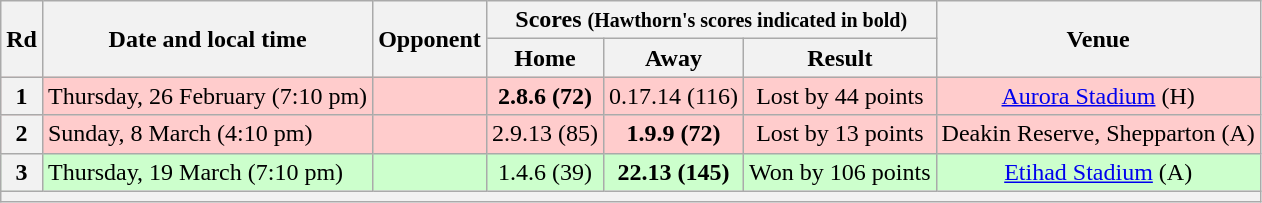<table class="wikitable" style="text-align:center">
<tr style="text-align:center">
<th rowspan="2">Rd</th>
<th rowspan="2">Date and local time</th>
<th rowspan="2">Opponent</th>
<th colspan="3">Scores <small>(Hawthorn's scores indicated in bold)</small></th>
<th rowspan="2">Venue</th>
</tr>
<tr>
<th>Home</th>
<th>Away</th>
<th>Result</th>
</tr>
<tr style="background:#fcc;">
<th>1</th>
<td align=left>Thursday, 26 February (7:10 pm)</td>
<td align=left></td>
<td><strong>2.8.6 (72)</strong></td>
<td>0.17.14 (116)</td>
<td>Lost by 44 points</td>
<td><a href='#'>Aurora Stadium</a> (H)</td>
</tr>
<tr style="background:#fcc;">
<th>2</th>
<td align=left>Sunday, 8 March (4:10 pm)</td>
<td align=left></td>
<td>2.9.13 (85)</td>
<td><strong>1.9.9 (72)</strong></td>
<td>Lost by 13 points</td>
<td>Deakin Reserve, Shepparton (A)</td>
</tr>
<tr style="background:#cfc">
<th>3</th>
<td align=left>Thursday, 19 March (7:10 pm)</td>
<td align=left></td>
<td>1.4.6 (39)</td>
<td><strong>22.13 (145)</strong></td>
<td>Won by 106 points</td>
<td><a href='#'>Etihad Stadium</a> (A)</td>
</tr>
<tr>
<th colspan=8></th>
</tr>
</table>
